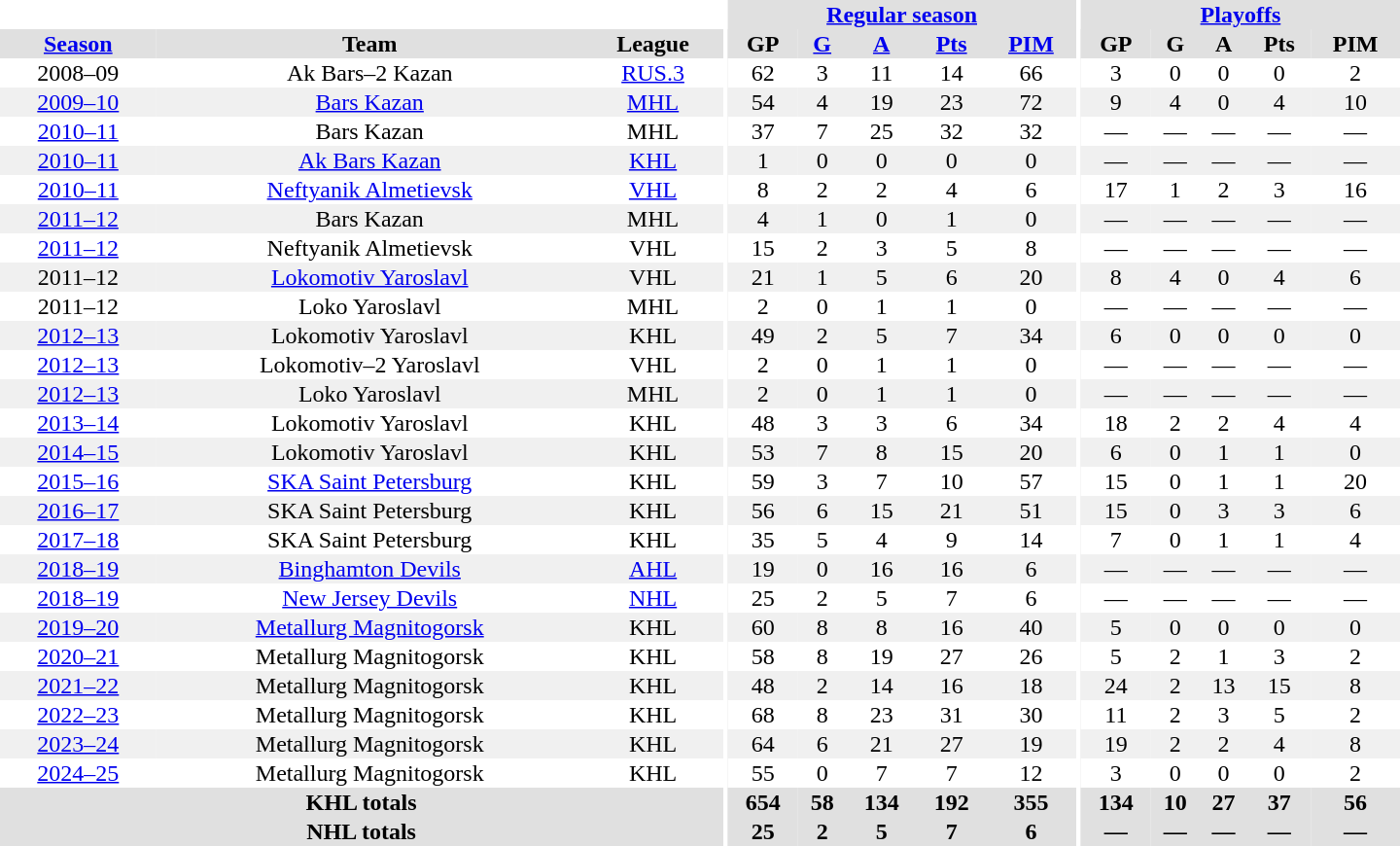<table border="0" cellpadding="1" cellspacing="0" style="text-align:center; width:60em">
<tr bgcolor="#e0e0e0">
<th colspan="3" bgcolor="#ffffff"></th>
<th rowspan="99" bgcolor="#ffffff"></th>
<th colspan="5"><a href='#'>Regular season</a></th>
<th rowspan="99" bgcolor="#ffffff"></th>
<th colspan="5"><a href='#'>Playoffs</a></th>
</tr>
<tr bgcolor="#e0e0e0">
<th><a href='#'>Season</a></th>
<th>Team</th>
<th>League</th>
<th>GP</th>
<th><a href='#'>G</a></th>
<th><a href='#'>A</a></th>
<th><a href='#'>Pts</a></th>
<th><a href='#'>PIM</a></th>
<th>GP</th>
<th>G</th>
<th>A</th>
<th>Pts</th>
<th>PIM</th>
</tr>
<tr>
<td>2008–09</td>
<td>Ak Bars–2 Kazan</td>
<td><a href='#'>RUS.3</a></td>
<td>62</td>
<td>3</td>
<td>11</td>
<td>14</td>
<td>66</td>
<td>3</td>
<td>0</td>
<td>0</td>
<td>0</td>
<td>2</td>
</tr>
<tr bgcolor="#f0f0f0">
<td><a href='#'>2009–10</a></td>
<td><a href='#'>Bars Kazan</a></td>
<td><a href='#'>MHL</a></td>
<td>54</td>
<td>4</td>
<td>19</td>
<td>23</td>
<td>72</td>
<td>9</td>
<td>4</td>
<td>0</td>
<td>4</td>
<td>10</td>
</tr>
<tr>
<td><a href='#'>2010–11</a></td>
<td>Bars Kazan</td>
<td>MHL</td>
<td>37</td>
<td>7</td>
<td>25</td>
<td>32</td>
<td>32</td>
<td>—</td>
<td>—</td>
<td>—</td>
<td>—</td>
<td>—</td>
</tr>
<tr bgcolor="#f0f0f0">
<td><a href='#'>2010–11</a></td>
<td><a href='#'>Ak Bars Kazan</a></td>
<td><a href='#'>KHL</a></td>
<td>1</td>
<td>0</td>
<td>0</td>
<td>0</td>
<td>0</td>
<td>—</td>
<td>—</td>
<td>—</td>
<td>—</td>
<td>—</td>
</tr>
<tr>
<td><a href='#'>2010–11</a></td>
<td><a href='#'>Neftyanik Almetievsk</a></td>
<td><a href='#'>VHL</a></td>
<td>8</td>
<td>2</td>
<td>2</td>
<td>4</td>
<td>6</td>
<td>17</td>
<td>1</td>
<td>2</td>
<td>3</td>
<td>16</td>
</tr>
<tr bgcolor="#f0f0f0">
<td><a href='#'>2011–12</a></td>
<td>Bars Kazan</td>
<td>MHL</td>
<td>4</td>
<td>1</td>
<td>0</td>
<td>1</td>
<td>0</td>
<td>—</td>
<td>—</td>
<td>—</td>
<td>—</td>
<td>—</td>
</tr>
<tr>
<td><a href='#'>2011–12</a></td>
<td>Neftyanik Almetievsk</td>
<td>VHL</td>
<td>15</td>
<td>2</td>
<td>3</td>
<td>5</td>
<td>8</td>
<td>—</td>
<td>—</td>
<td>—</td>
<td>—</td>
<td>—</td>
</tr>
<tr bgcolor="#f0f0f0">
<td>2011–12</td>
<td><a href='#'>Lokomotiv Yaroslavl</a></td>
<td>VHL</td>
<td>21</td>
<td>1</td>
<td>5</td>
<td>6</td>
<td>20</td>
<td>8</td>
<td>4</td>
<td>0</td>
<td>4</td>
<td>6</td>
</tr>
<tr>
<td>2011–12</td>
<td>Loko Yaroslavl</td>
<td>MHL</td>
<td>2</td>
<td>0</td>
<td>1</td>
<td>1</td>
<td>0</td>
<td>—</td>
<td>—</td>
<td>—</td>
<td>—</td>
<td>—</td>
</tr>
<tr bgcolor="#f0f0f0">
<td><a href='#'>2012–13</a></td>
<td>Lokomotiv Yaroslavl</td>
<td>KHL</td>
<td>49</td>
<td>2</td>
<td>5</td>
<td>7</td>
<td>34</td>
<td>6</td>
<td>0</td>
<td>0</td>
<td>0</td>
<td>0</td>
</tr>
<tr>
<td><a href='#'>2012–13</a></td>
<td>Lokomotiv–2 Yaroslavl</td>
<td>VHL</td>
<td>2</td>
<td>0</td>
<td>1</td>
<td>1</td>
<td>0</td>
<td>—</td>
<td>—</td>
<td>—</td>
<td>—</td>
<td>—</td>
</tr>
<tr bgcolor="#f0f0f0">
<td><a href='#'>2012–13</a></td>
<td>Loko Yaroslavl</td>
<td>MHL</td>
<td>2</td>
<td>0</td>
<td>1</td>
<td>1</td>
<td>0</td>
<td>—</td>
<td>—</td>
<td>—</td>
<td>—</td>
<td>—</td>
</tr>
<tr>
<td><a href='#'>2013–14</a></td>
<td>Lokomotiv Yaroslavl</td>
<td>KHL</td>
<td>48</td>
<td>3</td>
<td>3</td>
<td>6</td>
<td>34</td>
<td>18</td>
<td>2</td>
<td>2</td>
<td>4</td>
<td>4</td>
</tr>
<tr bgcolor="#f0f0f0">
<td><a href='#'>2014–15</a></td>
<td>Lokomotiv Yaroslavl</td>
<td>KHL</td>
<td>53</td>
<td>7</td>
<td>8</td>
<td>15</td>
<td>20</td>
<td>6</td>
<td>0</td>
<td>1</td>
<td>1</td>
<td>0</td>
</tr>
<tr>
<td><a href='#'>2015–16</a></td>
<td><a href='#'>SKA Saint Petersburg</a></td>
<td>KHL</td>
<td>59</td>
<td>3</td>
<td>7</td>
<td>10</td>
<td>57</td>
<td>15</td>
<td>0</td>
<td>1</td>
<td>1</td>
<td>20</td>
</tr>
<tr bgcolor="#f0f0f0">
<td><a href='#'>2016–17</a></td>
<td>SKA Saint Petersburg</td>
<td>KHL</td>
<td>56</td>
<td>6</td>
<td>15</td>
<td>21</td>
<td>51</td>
<td>15</td>
<td>0</td>
<td>3</td>
<td>3</td>
<td>6</td>
</tr>
<tr>
<td><a href='#'>2017–18</a></td>
<td>SKA Saint Petersburg</td>
<td>KHL</td>
<td>35</td>
<td>5</td>
<td>4</td>
<td>9</td>
<td>14</td>
<td>7</td>
<td>0</td>
<td>1</td>
<td>1</td>
<td>4</td>
</tr>
<tr bgcolor="#f0f0f0">
<td><a href='#'>2018–19</a></td>
<td><a href='#'>Binghamton Devils</a></td>
<td><a href='#'>AHL</a></td>
<td>19</td>
<td>0</td>
<td>16</td>
<td>16</td>
<td>6</td>
<td>—</td>
<td>—</td>
<td>—</td>
<td>—</td>
<td>—</td>
</tr>
<tr>
<td><a href='#'>2018–19</a></td>
<td><a href='#'>New Jersey Devils</a></td>
<td><a href='#'>NHL</a></td>
<td>25</td>
<td>2</td>
<td>5</td>
<td>7</td>
<td>6</td>
<td>—</td>
<td>—</td>
<td>—</td>
<td>—</td>
<td>—</td>
</tr>
<tr bgcolor="#f0f0f0">
<td><a href='#'>2019–20</a></td>
<td><a href='#'>Metallurg Magnitogorsk</a></td>
<td>KHL</td>
<td>60</td>
<td>8</td>
<td>8</td>
<td>16</td>
<td>40</td>
<td>5</td>
<td>0</td>
<td>0</td>
<td>0</td>
<td>0</td>
</tr>
<tr>
<td><a href='#'>2020–21</a></td>
<td>Metallurg Magnitogorsk</td>
<td>KHL</td>
<td>58</td>
<td>8</td>
<td>19</td>
<td>27</td>
<td>26</td>
<td>5</td>
<td>2</td>
<td>1</td>
<td>3</td>
<td>2</td>
</tr>
<tr bgcolor="#f0f0f0">
<td><a href='#'>2021–22</a></td>
<td>Metallurg Magnitogorsk</td>
<td>KHL</td>
<td>48</td>
<td>2</td>
<td>14</td>
<td>16</td>
<td>18</td>
<td>24</td>
<td>2</td>
<td>13</td>
<td>15</td>
<td>8</td>
</tr>
<tr>
<td><a href='#'>2022–23</a></td>
<td>Metallurg Magnitogorsk</td>
<td>KHL</td>
<td>68</td>
<td>8</td>
<td>23</td>
<td>31</td>
<td>30</td>
<td>11</td>
<td>2</td>
<td>3</td>
<td>5</td>
<td>2</td>
</tr>
<tr bgcolor="#f0f0f0">
<td><a href='#'>2023–24</a></td>
<td>Metallurg Magnitogorsk</td>
<td>KHL</td>
<td>64</td>
<td>6</td>
<td>21</td>
<td>27</td>
<td>19</td>
<td>19</td>
<td>2</td>
<td>2</td>
<td>4</td>
<td>8</td>
</tr>
<tr>
<td><a href='#'>2024–25</a></td>
<td>Metallurg Magnitogorsk</td>
<td>KHL</td>
<td>55</td>
<td>0</td>
<td>7</td>
<td>7</td>
<td>12</td>
<td>3</td>
<td>0</td>
<td>0</td>
<td>0</td>
<td>2</td>
</tr>
<tr bgcolor="#e0e0e0">
<th colspan="3">KHL totals</th>
<th>654</th>
<th>58</th>
<th>134</th>
<th>192</th>
<th>355</th>
<th>134</th>
<th>10</th>
<th>27</th>
<th>37</th>
<th>56</th>
</tr>
<tr bgcolor="#e0e0e0">
<th colspan="3">NHL totals</th>
<th>25</th>
<th>2</th>
<th>5</th>
<th>7</th>
<th>6</th>
<th>—</th>
<th>—</th>
<th>—</th>
<th>—</th>
<th>—</th>
</tr>
</table>
